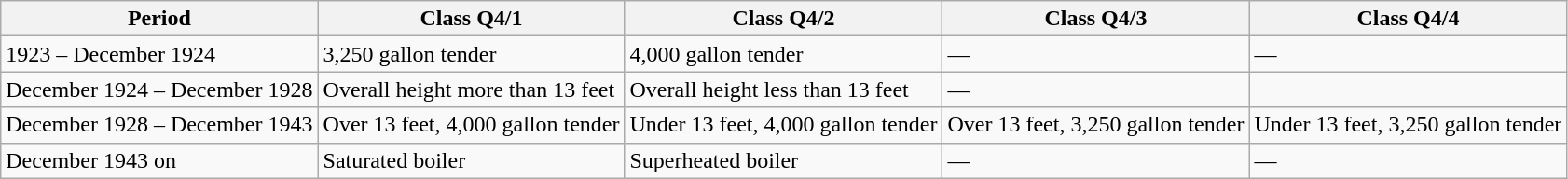<table class=wikitable>
<tr>
<th>Period</th>
<th>Class Q4/1</th>
<th>Class Q4/2</th>
<th>Class Q4/3</th>
<th>Class Q4/4</th>
</tr>
<tr>
<td>1923 – December 1924</td>
<td>3,250 gallon tender</td>
<td>4,000 gallon tender</td>
<td>—</td>
<td>—</td>
</tr>
<tr>
<td>December 1924 – December 1928</td>
<td>Overall height more than 13 feet</td>
<td>Overall height less than 13 feet</td>
<td>—</td>
</tr>
<tr>
<td>December 1928 – December 1943</td>
<td>Over 13 feet, 4,000 gallon tender</td>
<td>Under 13 feet, 4,000 gallon tender</td>
<td>Over 13 feet, 3,250 gallon tender</td>
<td>Under 13 feet, 3,250 gallon tender</td>
</tr>
<tr>
<td>December 1943 on</td>
<td>Saturated boiler</td>
<td>Superheated boiler</td>
<td>—</td>
<td>—</td>
</tr>
</table>
